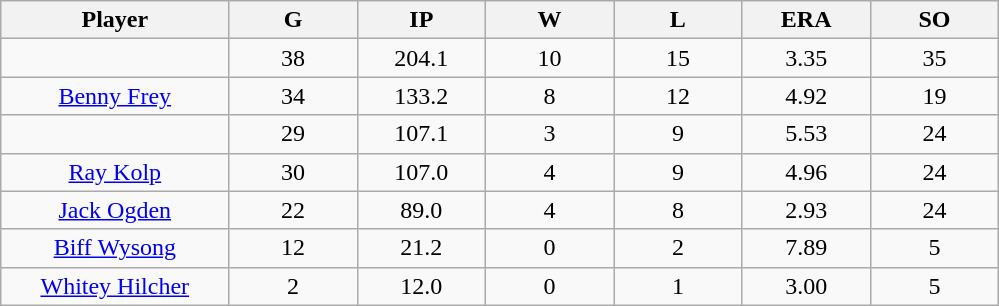<table class="wikitable sortable">
<tr>
<th bgcolor="#DDDDFF" width="16%">Player</th>
<th bgcolor="#DDDDFF" width="9%">G</th>
<th bgcolor="#DDDDFF" width="9%">IP</th>
<th bgcolor="#DDDDFF" width="9%">W</th>
<th bgcolor="#DDDDFF" width="9%">L</th>
<th bgcolor="#DDDDFF" width="9%">ERA</th>
<th bgcolor="#DDDDFF" width="9%">SO</th>
</tr>
<tr align="center">
<td></td>
<td>38</td>
<td>204.1</td>
<td>10</td>
<td>15</td>
<td>3.35</td>
<td>35</td>
</tr>
<tr align="center">
<td><a href='#'>Benny Frey</a></td>
<td>34</td>
<td>133.2</td>
<td>8</td>
<td>12</td>
<td>4.92</td>
<td>19</td>
</tr>
<tr align=center>
<td></td>
<td>29</td>
<td>107.1</td>
<td>3</td>
<td>9</td>
<td>5.53</td>
<td>24</td>
</tr>
<tr align="center">
<td><a href='#'>Ray Kolp</a></td>
<td>30</td>
<td>107.0</td>
<td>4</td>
<td>9</td>
<td>4.96</td>
<td>24</td>
</tr>
<tr align=center>
<td><a href='#'>Jack Ogden</a></td>
<td>22</td>
<td>89.0</td>
<td>4</td>
<td>8</td>
<td>2.93</td>
<td>24</td>
</tr>
<tr align=center>
<td><a href='#'>Biff Wysong</a></td>
<td>12</td>
<td>21.2</td>
<td>0</td>
<td>2</td>
<td>7.89</td>
<td>5</td>
</tr>
<tr align=center>
<td><a href='#'>Whitey Hilcher</a></td>
<td>2</td>
<td>12.0</td>
<td>0</td>
<td>1</td>
<td>3.00</td>
<td>5</td>
</tr>
</table>
